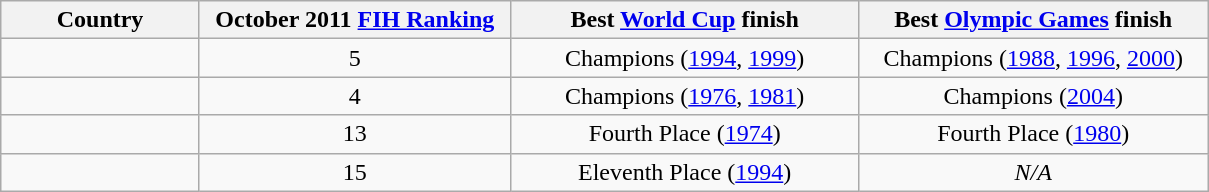<table class="wikitable">
<tr>
<th style="width:125px;">Country</th>
<th style="width:200px;">October 2011 <a href='#'>FIH Ranking</a></th>
<th style="width:225px;">Best <a href='#'>World Cup</a> finish</th>
<th style="width:225px;">Best <a href='#'>Olympic Games</a> finish</th>
</tr>
<tr style="text-align:center;">
<td style="text-align:left;"></td>
<td>5</td>
<td>Champions (<a href='#'>1994</a>, <a href='#'>1999</a>)</td>
<td>Champions (<a href='#'>1988</a>, <a href='#'>1996</a>, <a href='#'>2000</a>)</td>
</tr>
<tr style="text-align:center;">
<td style="text-align:left;"></td>
<td>4</td>
<td>Champions (<a href='#'>1976</a>, <a href='#'>1981</a>)</td>
<td>Champions (<a href='#'>2004</a>)</td>
</tr>
<tr style="text-align:center;">
<td style="text-align:left;"></td>
<td>13</td>
<td>Fourth Place (<a href='#'>1974</a>)</td>
<td>Fourth Place (<a href='#'>1980</a>)</td>
</tr>
<tr style="text-align:center;">
<td style="text-align:left;"></td>
<td>15</td>
<td>Eleventh Place (<a href='#'>1994</a>)</td>
<td><em>N/A</em></td>
</tr>
</table>
